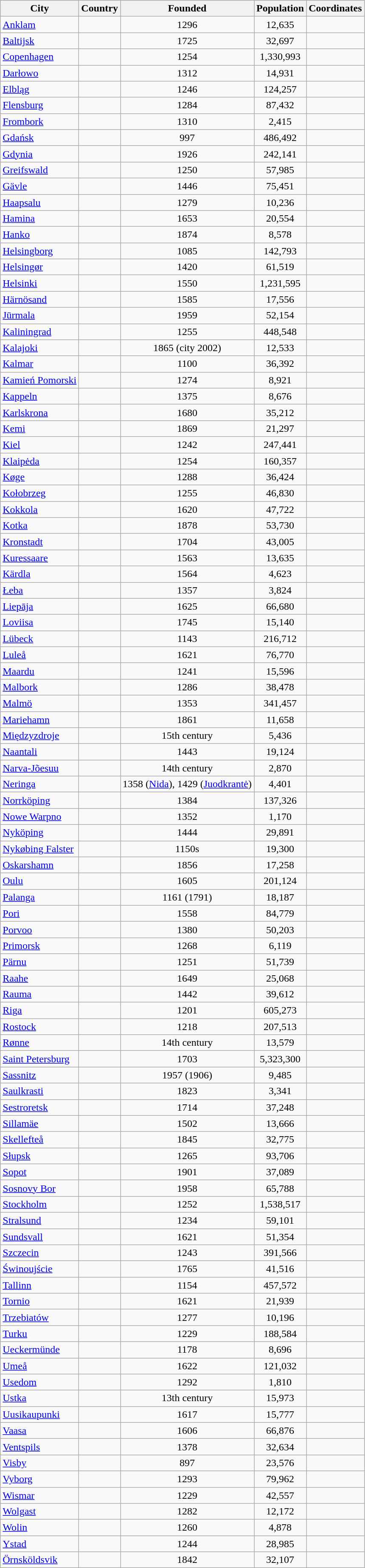<table class="wikitable sortable">
<tr ---- align="center">
<th>City</th>
<th>Country</th>
<th>Founded</th>
<th>Population</th>
<th>Coordinates</th>
</tr>
<tr ---->
<td><a href='#'>Anklam</a></td>
<td></td>
<td align=center>1296</td>
<td align=center>12,635</td>
<td></td>
</tr>
<tr ---->
<td><a href='#'>Baltijsk</a></td>
<td></td>
<td align=center>1725</td>
<td align=center>32,697</td>
<td></td>
</tr>
<tr ---->
<td><a href='#'>Copenhagen</a></td>
<td></td>
<td align=center>1254</td>
<td align=center>1,330,993</td>
<td></td>
</tr>
<tr ---->
<td><a href='#'>Darłowo</a></td>
<td></td>
<td align=center>1312</td>
<td align=center>14,931</td>
<td></td>
</tr>
<tr ---->
<td><a href='#'>Elbląg</a></td>
<td></td>
<td align=center>1246</td>
<td align=center>124,257</td>
<td></td>
</tr>
<tr ---->
<td><a href='#'>Flensburg</a></td>
<td></td>
<td align=center>1284</td>
<td align=center>87,432</td>
<td></td>
</tr>
<tr ---->
<td><a href='#'>Frombork</a></td>
<td></td>
<td align=center>1310</td>
<td align=center>2,415</td>
<td></td>
</tr>
<tr ---->
<td><a href='#'>Gdańsk</a></td>
<td></td>
<td align=center>997</td>
<td align=center>486,492</td>
<td></td>
</tr>
<tr ---->
<td><a href='#'>Gdynia</a></td>
<td></td>
<td align=center>1926</td>
<td align=center>242,141</td>
<td></td>
</tr>
<tr ---->
<td><a href='#'>Greifswald</a></td>
<td></td>
<td align=center>1250</td>
<td align=center>57,985</td>
<td></td>
</tr>
<tr ---->
<td><a href='#'>Gävle</a></td>
<td></td>
<td align=center>1446</td>
<td align=center>75,451</td>
<td></td>
</tr>
<tr ---->
<td><a href='#'>Haapsalu</a></td>
<td></td>
<td align=center>1279</td>
<td align=center>10,236</td>
<td></td>
</tr>
<tr ---->
<td><a href='#'>Hamina</a></td>
<td></td>
<td align=center>1653</td>
<td align=center>20,554</td>
<td></td>
</tr>
<tr ---->
<td><a href='#'>Hanko</a></td>
<td></td>
<td align=center>1874</td>
<td align=center>8,578</td>
<td></td>
</tr>
<tr ---->
<td><a href='#'>Helsingborg</a></td>
<td></td>
<td align=center>1085</td>
<td align=center>142,793</td>
<td></td>
</tr>
<tr ---->
<td><a href='#'>Helsingør</a></td>
<td></td>
<td align=center>1420</td>
<td align=center>61,519</td>
<td></td>
</tr>
<tr ---->
<td><a href='#'>Helsinki</a></td>
<td></td>
<td align=center>1550</td>
<td align=center>1,231,595</td>
<td></td>
</tr>
<tr ---->
<td><a href='#'>Härnösand</a></td>
<td></td>
<td align=center>1585</td>
<td align=center>17,556</td>
<td></td>
</tr>
<tr ---->
<td><a href='#'>Jūrmala</a></td>
<td></td>
<td align=center>1959</td>
<td align=center>52,154</td>
<td></td>
</tr>
<tr ---->
<td><a href='#'>Kaliningrad</a></td>
<td></td>
<td align=center>1255</td>
<td align=center>448,548</td>
<td></td>
</tr>
<tr ---->
<td><a href='#'>Kalajoki</a></td>
<td></td>
<td align=center>1865 (city 2002)</td>
<td align=center>12,533</td>
<td></td>
</tr>
<tr ---->
<td><a href='#'>Kalmar</a></td>
<td></td>
<td align=center>1100</td>
<td align=center>36,392</td>
<td></td>
</tr>
<tr ---->
<td><a href='#'>Kamień Pomorski</a></td>
<td></td>
<td align=center>1274</td>
<td align=center>8,921</td>
<td></td>
</tr>
<tr ---->
<td><a href='#'>Kappeln</a></td>
<td></td>
<td align=center>1375</td>
<td align=center>8,676</td>
<td></td>
</tr>
<tr ---->
<td><a href='#'>Karlskrona</a></td>
<td></td>
<td align=center>1680</td>
<td align=center>35,212</td>
<td></td>
</tr>
<tr ---->
<td><a href='#'>Kemi</a></td>
<td></td>
<td align=center>1869</td>
<td align=center>21,297</td>
<td></td>
</tr>
<tr ---->
<td><a href='#'>Kiel</a></td>
<td></td>
<td align=center>1242</td>
<td align=center>247,441</td>
<td></td>
</tr>
<tr ---->
<td><a href='#'>Klaipėda</a></td>
<td></td>
<td align=center>1254</td>
<td align=center>160,357</td>
<td></td>
</tr>
<tr ---->
<td><a href='#'>Køge</a></td>
<td></td>
<td align=center>1288</td>
<td align=center>36,424</td>
<td></td>
</tr>
<tr ---->
<td><a href='#'>Kołobrzeg</a></td>
<td></td>
<td align=center>1255</td>
<td align=center>46,830</td>
<td></td>
</tr>
<tr ---->
<td><a href='#'>Kokkola</a></td>
<td></td>
<td align=center>1620</td>
<td align=center>47,722</td>
<td></td>
</tr>
<tr ---->
<td><a href='#'>Kotka</a></td>
<td></td>
<td align=center>1878</td>
<td align=center>53,730</td>
<td></td>
</tr>
<tr ---->
<td><a href='#'>Kronstadt</a></td>
<td></td>
<td align=center>1704</td>
<td align=center>43,005</td>
<td></td>
</tr>
<tr ---->
<td><a href='#'>Kuressaare</a></td>
<td></td>
<td align=center>1563</td>
<td align=center>13,635</td>
<td></td>
</tr>
<tr ---->
<td><a href='#'>Kärdla</a></td>
<td></td>
<td align=center>1564</td>
<td align=center>4,623</td>
<td></td>
</tr>
<tr ---->
<td><a href='#'>Łeba</a></td>
<td></td>
<td align=center>1357</td>
<td align=center>3,824</td>
<td></td>
</tr>
<tr ---->
<td><a href='#'>Liepāja</a></td>
<td></td>
<td align=center>1625</td>
<td align=center>66,680</td>
<td></td>
</tr>
<tr ---->
<td><a href='#'>Loviisa</a></td>
<td></td>
<td align=center>1745</td>
<td align=center>15,140</td>
<td></td>
</tr>
<tr ---->
<td><a href='#'>Lübeck</a></td>
<td></td>
<td align=center>1143</td>
<td align=center>216,712</td>
<td></td>
</tr>
<tr ---->
<td><a href='#'>Luleå</a></td>
<td></td>
<td align=center>1621</td>
<td align=center>76,770</td>
<td></td>
</tr>
<tr ---->
<td><a href='#'>Maardu</a></td>
<td></td>
<td align=center>1241</td>
<td align=center>15,596</td>
<td></td>
</tr>
<tr ---->
<td><a href='#'>Malbork</a></td>
<td></td>
<td align=center>1286</td>
<td align=center>38,478</td>
<td></td>
</tr>
<tr ---->
<td><a href='#'>Malmö</a></td>
<td></td>
<td align=center>1353</td>
<td align=center>341,457</td>
<td></td>
</tr>
<tr ---->
<td><a href='#'>Mariehamn</a></td>
<td></td>
<td align=center>1861</td>
<td align=center>11,658</td>
<td></td>
</tr>
<tr ---->
<td><a href='#'>Międzyzdroje</a></td>
<td></td>
<td align=center>15th century</td>
<td align=center>5,436</td>
<td></td>
</tr>
<tr ---->
<td><a href='#'>Naantali</a></td>
<td></td>
<td align=center>1443</td>
<td align=center>19,124</td>
<td></td>
</tr>
<tr ---->
<td><a href='#'>Narva-Jõesuu</a></td>
<td></td>
<td align=center>14th century</td>
<td align=center>2,870</td>
<td></td>
</tr>
<tr ---->
<td><a href='#'>Neringa</a></td>
<td></td>
<td align=center>1358 (<a href='#'>Nida</a>), 1429 (<a href='#'>Juodkrantė</a>)</td>
<td align=center>4,401</td>
<td></td>
</tr>
<tr ---->
<td><a href='#'>Norrköping</a></td>
<td></td>
<td align=center>1384</td>
<td align=center>137,326</td>
<td></td>
</tr>
<tr ---->
<td><a href='#'>Nowe Warpno</a></td>
<td></td>
<td align=center>1352</td>
<td align=center>1,170</td>
<td></td>
</tr>
<tr ---->
<td><a href='#'>Nyköping</a></td>
<td></td>
<td align=center>1444</td>
<td align=center>29,891</td>
<td></td>
</tr>
<tr ---->
<td><a href='#'>Nykøbing Falster</a></td>
<td></td>
<td align=center>1150s</td>
<td align=center>19,300</td>
<td></td>
</tr>
<tr ---->
<td><a href='#'>Oskarshamn</a></td>
<td></td>
<td align=center>1856</td>
<td align=center>17,258</td>
<td></td>
</tr>
<tr ---->
<td><a href='#'>Oulu</a></td>
<td></td>
<td align=center>1605</td>
<td align=center>201,124</td>
<td></td>
</tr>
<tr ---->
<td><a href='#'>Palanga</a></td>
<td></td>
<td align=center>1161 (1791)</td>
<td align=center>18,187</td>
<td></td>
</tr>
<tr ---->
<td><a href='#'>Pori</a></td>
<td></td>
<td align=center>1558</td>
<td align=center>84,779</td>
<td></td>
</tr>
<tr ---->
<td><a href='#'>Porvoo</a></td>
<td></td>
<td align=center>1380</td>
<td align=center>50,203</td>
<td></td>
</tr>
<tr ---->
<td><a href='#'>Primorsk</a></td>
<td></td>
<td align=center>1268</td>
<td align=center>6,119</td>
<td></td>
</tr>
<tr ---->
<td><a href='#'>Pärnu</a></td>
<td></td>
<td align=center>1251</td>
<td align=center>51,739</td>
<td></td>
</tr>
<tr ---->
<td><a href='#'>Raahe</a></td>
<td></td>
<td align=center>1649</td>
<td align=center>25,068</td>
<td></td>
</tr>
<tr ---->
<td><a href='#'>Rauma</a></td>
<td></td>
<td align=center>1442</td>
<td align=center>39,612</td>
<td></td>
</tr>
<tr ---->
<td><a href='#'>Riga</a></td>
<td></td>
<td align=center>1201</td>
<td align=center>605,273</td>
<td></td>
</tr>
<tr ---->
<td><a href='#'>Rostock</a></td>
<td></td>
<td align=center>1218</td>
<td align=center>207,513</td>
<td></td>
</tr>
<tr ---->
<td><a href='#'>Rønne</a></td>
<td></td>
<td align=center>14th century</td>
<td align=center>13,579</td>
<td></td>
</tr>
<tr ---->
<td><a href='#'>Saint Petersburg</a></td>
<td></td>
<td align=center>1703</td>
<td align=center>5,323,300</td>
<td></td>
</tr>
<tr ---->
<td><a href='#'>Sassnitz</a></td>
<td></td>
<td align=center>1957 (1906)</td>
<td align=center>9,485</td>
<td></td>
</tr>
<tr ---->
<td><a href='#'>Saulkrasti</a></td>
<td></td>
<td align=center>1823</td>
<td align=center>3,341</td>
<td></td>
</tr>
<tr ---->
<td><a href='#'>Sestroretsk</a></td>
<td></td>
<td align=center>1714</td>
<td align=center>37,248</td>
<td></td>
</tr>
<tr ---->
<td><a href='#'>Sillamäe</a></td>
<td></td>
<td align=center>1502</td>
<td align=center>13,666</td>
<td></td>
</tr>
<tr ---->
<td><a href='#'>Skellefteå</a></td>
<td></td>
<td align=center>1845</td>
<td align=center>32,775</td>
<td></td>
</tr>
<tr ---->
<td><a href='#'>Słupsk</a></td>
<td></td>
<td align=center>1265</td>
<td align=center>93,706</td>
<td></td>
</tr>
<tr ---->
<td><a href='#'>Sopot</a></td>
<td></td>
<td align=center>1901</td>
<td align=center>37,089</td>
<td></td>
</tr>
<tr ---->
<td><a href='#'>Sosnovy Bor</a></td>
<td></td>
<td align=center>1958</td>
<td align=center>65,788</td>
<td></td>
</tr>
<tr ---->
<td><a href='#'>Stockholm</a></td>
<td></td>
<td align=center>1252</td>
<td align=center>1,538,517</td>
<td></td>
</tr>
<tr ---->
<td><a href='#'>Stralsund</a></td>
<td></td>
<td align=center>1234</td>
<td align=center>59,101</td>
<td></td>
</tr>
<tr ---->
<td><a href='#'>Sundsvall</a></td>
<td></td>
<td align=center>1621</td>
<td align=center>51,354</td>
<td></td>
</tr>
<tr ---->
<td><a href='#'>Szczecin</a></td>
<td></td>
<td align=center>1243</td>
<td align=center>391,566</td>
<td></td>
</tr>
<tr ---->
<td><a href='#'>Świnoujście</a></td>
<td></td>
<td align=center>1765</td>
<td align=center>41,516</td>
<td></td>
</tr>
<tr ---->
<td><a href='#'>Tallinn</a></td>
<td></td>
<td align=center>1154</td>
<td align=center>457,572</td>
<td></td>
</tr>
<tr ---->
<td><a href='#'>Tornio</a></td>
<td></td>
<td align=center>1621</td>
<td align=center>21,939</td>
<td></td>
</tr>
<tr ---->
<td><a href='#'>Trzebiatów</a></td>
<td></td>
<td align=center>1277</td>
<td align=center>10,196</td>
<td></td>
</tr>
<tr ---->
<td><a href='#'>Turku</a></td>
<td></td>
<td align=center>1229</td>
<td align=center>188,584</td>
<td></td>
</tr>
<tr ---->
<td><a href='#'>Ueckermünde</a></td>
<td></td>
<td align=center>1178</td>
<td align=center>8,696</td>
<td></td>
</tr>
<tr ---->
<td><a href='#'>Umeå</a></td>
<td></td>
<td align=center>1622</td>
<td align=center>121,032</td>
<td></td>
</tr>
<tr ---->
<td><a href='#'>Usedom</a></td>
<td></td>
<td align=center>1292</td>
<td align=center>1,810</td>
<td></td>
</tr>
<tr ---->
<td><a href='#'>Ustka</a></td>
<td></td>
<td align=center>13th century</td>
<td align=center>15,973</td>
<td></td>
</tr>
<tr ---->
<td><a href='#'>Uusikaupunki</a></td>
<td></td>
<td align=center>1617</td>
<td align=center>15,777</td>
<td></td>
</tr>
<tr ---->
<td><a href='#'>Vaasa</a></td>
<td></td>
<td align=center>1606</td>
<td align=center>66,876</td>
<td></td>
</tr>
<tr ---->
<td><a href='#'>Ventspils</a></td>
<td></td>
<td align=center>1378</td>
<td align=center>32,634</td>
<td></td>
</tr>
<tr ---->
<td><a href='#'>Visby</a></td>
<td></td>
<td align=center>897</td>
<td align=center>23,576</td>
<td></td>
</tr>
<tr ---->
<td><a href='#'>Vyborg</a></td>
<td></td>
<td align=center>1293</td>
<td align=center>79,962</td>
<td></td>
</tr>
<tr ---->
<td><a href='#'>Wismar</a></td>
<td></td>
<td align=center>1229</td>
<td align=center>42,557</td>
<td></td>
</tr>
<tr ---->
<td><a href='#'>Wolgast</a></td>
<td></td>
<td align=center>1282</td>
<td align=center>12,172</td>
<td></td>
</tr>
<tr ---->
<td><a href='#'>Wolin</a></td>
<td></td>
<td align=center>1260</td>
<td align=center>4,878</td>
<td></td>
</tr>
<tr ---->
<td><a href='#'>Ystad</a></td>
<td></td>
<td align=center>1244</td>
<td align=center>28,985</td>
<td></td>
</tr>
<tr ---->
<td><a href='#'>Örnsköldsvik</a></td>
<td></td>
<td align=center>1842</td>
<td align=center>32,107</td>
<td></td>
</tr>
</table>
